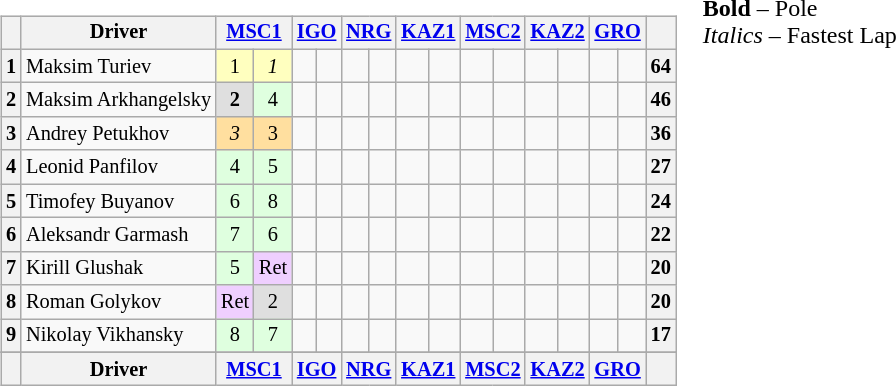<table>
<tr>
<td valign="top"><br><table align=left| class="wikitable" style="font-size: 85%; text-align: center">
<tr valign="top">
<th valign="middle"></th>
<th valign="middle">Driver</th>
<th colspan=2><a href='#'>MSC1</a></th>
<th colspan=2><a href='#'>IGO</a></th>
<th colspan=2><a href='#'>NRG</a></th>
<th colspan=2><a href='#'>KAZ1</a></th>
<th colspan=2><a href='#'>MSC2</a></th>
<th colspan=2><a href='#'>KAZ2</a></th>
<th colspan=2><a href='#'>GRO</a></th>
<th valign="middle"></th>
</tr>
<tr>
<th>1</th>
<td align="left">Maksim Turiev</td>
<td style="background:#ffffbf;">1</td>
<td style="background:#ffffbf;"><em>1</em></td>
<td></td>
<td></td>
<td></td>
<td></td>
<td></td>
<td></td>
<td></td>
<td></td>
<td></td>
<td></td>
<td></td>
<td></td>
<th>64</th>
</tr>
<tr>
<th>2</th>
<td align="left">Maksim Arkhangelsky</td>
<td style="background:#dfdfdf;"><strong>2</strong></td>
<td style="background:#dfffdf;">4</td>
<td></td>
<td></td>
<td></td>
<td></td>
<td></td>
<td></td>
<td></td>
<td></td>
<td></td>
<td></td>
<td></td>
<td></td>
<th>46</th>
</tr>
<tr>
<th>3</th>
<td align="left">Andrey Petukhov</td>
<td style="background:#ffdf9f;"><em>3</em></td>
<td style="background:#ffdf9f;">3</td>
<td></td>
<td></td>
<td></td>
<td></td>
<td></td>
<td></td>
<td></td>
<td></td>
<td></td>
<td></td>
<td></td>
<td></td>
<th>36</th>
</tr>
<tr>
<th>4</th>
<td align="left">Leonid Panfilov</td>
<td style="background:#dfffdf;">4</td>
<td style="background:#dfffdf;">5</td>
<td></td>
<td></td>
<td></td>
<td></td>
<td></td>
<td></td>
<td></td>
<td></td>
<td></td>
<td></td>
<td></td>
<td></td>
<th>27</th>
</tr>
<tr>
<th>5</th>
<td align="left">Timofey Buyanov</td>
<td style="background:#dfffdf;">6</td>
<td style="background:#dfffdf;">8</td>
<td></td>
<td></td>
<td></td>
<td></td>
<td></td>
<td></td>
<td></td>
<td></td>
<td></td>
<td></td>
<td></td>
<td></td>
<th>24</th>
</tr>
<tr>
<th>6</th>
<td align="left">Aleksandr Garmash</td>
<td style="background:#dfffdf;">7</td>
<td style="background:#dfffdf;">6</td>
<td></td>
<td></td>
<td></td>
<td></td>
<td></td>
<td></td>
<td></td>
<td></td>
<td></td>
<td></td>
<td></td>
<td></td>
<th>22</th>
</tr>
<tr>
<th>7</th>
<td align="left">Kirill Glushak</td>
<td style="background:#dfffdf;">5</td>
<td style="background:#efcfff;">Ret</td>
<td></td>
<td></td>
<td></td>
<td></td>
<td></td>
<td></td>
<td></td>
<td></td>
<td></td>
<td></td>
<td></td>
<td></td>
<th>20</th>
</tr>
<tr>
<th>8</th>
<td align="left">Roman Golykov</td>
<td style="background:#efcfff;">Ret</td>
<td style="background:#dfdfdf;">2</td>
<td></td>
<td></td>
<td></td>
<td></td>
<td></td>
<td></td>
<td></td>
<td></td>
<td></td>
<td></td>
<td></td>
<td></td>
<th>20</th>
</tr>
<tr>
<th>9</th>
<td align="left">Nikolay Vikhansky</td>
<td style="background:#dfffdf;">8</td>
<td style="background:#dfffdf;">7</td>
<td></td>
<td></td>
<td></td>
<td></td>
<td></td>
<td></td>
<td></td>
<td></td>
<td></td>
<td></td>
<td></td>
<td></td>
<th>17</th>
</tr>
<tr>
</tr>
<tr valign="top">
<th valign="middle"></th>
<th valign="middle">Driver</th>
<th colspan=2><a href='#'>MSC1</a></th>
<th colspan=2><a href='#'>IGO</a></th>
<th colspan=2><a href='#'>NRG</a></th>
<th colspan=2><a href='#'>KAZ1</a></th>
<th colspan=2><a href='#'>MSC2</a></th>
<th colspan=2><a href='#'>KAZ2</a></th>
<th colspan=2><a href='#'>GRO</a></th>
<th valign="middle"></th>
</tr>
</table>
</td>
<td valign="top"><br>
<span><strong>Bold</strong> – Pole<br>
<em>Italics</em> – Fastest Lap</span></td>
</tr>
</table>
